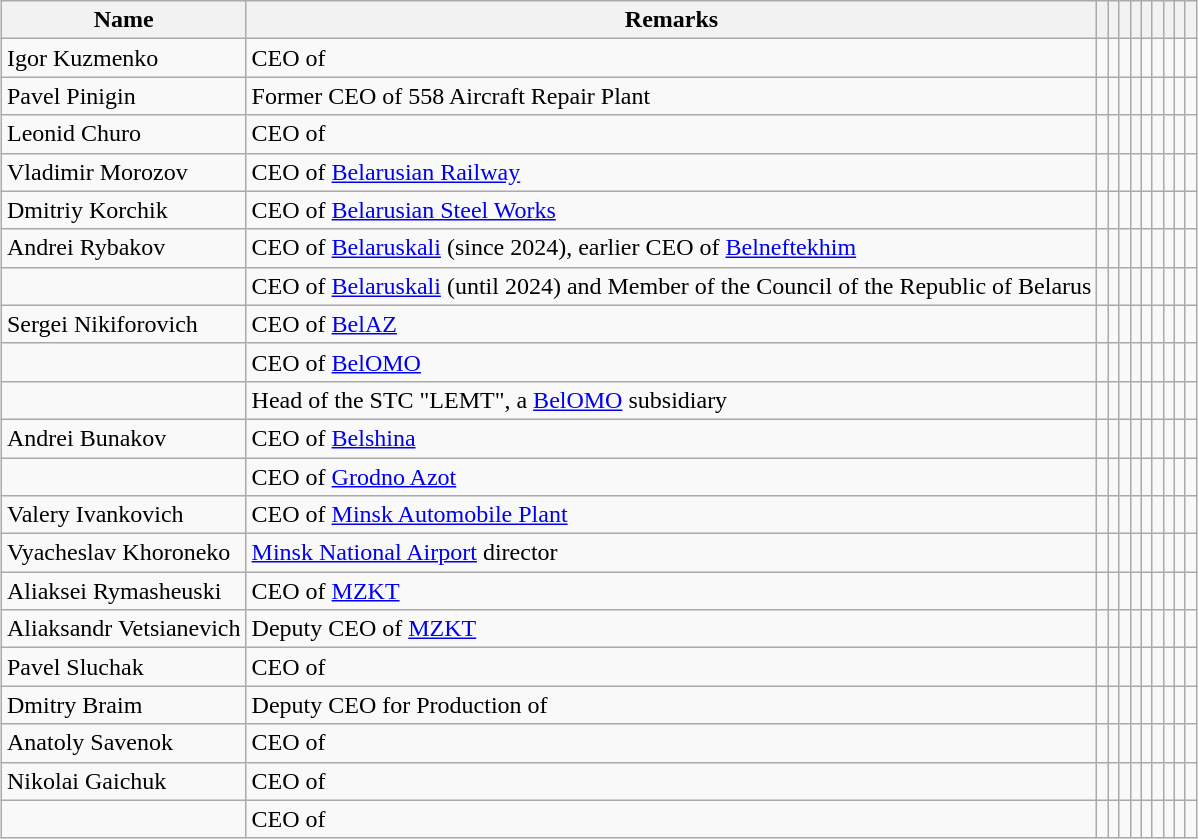<table class="wikitable sortable" style="margin: auto">
<tr>
<th>Name</th>
<th>Remarks</th>
<th></th>
<th></th>
<th></th>
<th></th>
<th></th>
<th></th>
<th></th>
<th></th>
<th></th>
</tr>
<tr>
<td>Igor Kuzmenko</td>
<td>CEO of </td>
<td></td>
<td></td>
<td></td>
<td style="text-align:center;"></td>
<td></td>
<td></td>
<td></td>
<td></td>
<td></td>
</tr>
<tr>
<td>Pavel Pinigin</td>
<td>Former CEO of 558 Aircraft Repair Plant</td>
<td></td>
<td></td>
<td></td>
<td style="text-align:center;"></td>
<td></td>
<td></td>
<td></td>
<td></td>
<td></td>
</tr>
<tr>
<td>Leonid Churo</td>
<td>CEO of </td>
<td style="text-align:center;"></td>
<td style="text-align:center;"></td>
<td style="text-align:center;"></td>
<td style="text-align:center;"></td>
<td style="text-align:center;"></td>
<td style="text-align:center;"></td>
<td></td>
<td></td>
<td></td>
</tr>
<tr>
<td>Vladimir Morozov</td>
<td>CEO of <a href='#'>Belarusian Railway</a></td>
<td style="text-align:center;"></td>
<td></td>
<td style="text-align:center;"></td>
<td></td>
<td></td>
<td style="text-align:center;"></td>
<td style="text-align:center;"></td>
<td style="text-align:center;"></td>
<td style="text-align:center;"></td>
</tr>
<tr>
<td>Dmitriy Korchik</td>
<td>CEO of <a href='#'>Belarusian Steel Works</a></td>
<td></td>
<td></td>
<td style="text-align:center;"></td>
<td style="text-align:center;"></td>
<td></td>
<td></td>
<td></td>
<td></td>
<td></td>
</tr>
<tr>
<td>Andrei Rybakov</td>
<td>CEO of <a href='#'>Belaruskali</a> (since 2024), earlier CEO of <a href='#'>Belneftekhim</a></td>
<td style="text-align:center;"></td>
<td></td>
<td></td>
<td style="text-align:center;"></td>
<td style="text-align:center;"></td>
<td style="text-align:center;"></td>
<td></td>
<td></td>
<td></td>
</tr>
<tr>
<td></td>
<td>CEO of <a href='#'>Belaruskali</a> (until 2024) and Member of the Council of the Republic of Belarus</td>
<td style="text-align:center;"></td>
<td></td>
<td style="text-align:center;"></td>
<td></td>
<td style="text-align:center;"></td>
<td style="text-align:center;"></td>
<td></td>
<td></td>
<td></td>
</tr>
<tr>
<td>Sergei Nikiforovich</td>
<td>CEO of <a href='#'>BelAZ</a></td>
<td></td>
<td></td>
<td></td>
<td style="text-align:center;"></td>
<td></td>
<td></td>
<td></td>
<td></td>
<td></td>
</tr>
<tr>
<td></td>
<td>CEO of <a href='#'>BelOMO</a></td>
<td style="text-align:center;"></td>
<td></td>
<td></td>
<td style="text-align:center;"></td>
<td style="text-align:center;"></td>
<td style="text-align:center;"></td>
<td></td>
<td></td>
<td style="text-align:center;"></td>
</tr>
<tr>
<td></td>
<td>Head of the STC "LEMT", a <a href='#'>BelOMO</a> subsidiary</td>
<td></td>
<td></td>
<td></td>
<td style="text-align:center;"></td>
<td></td>
<td></td>
<td></td>
<td></td>
<td style="text-align:center;"></td>
</tr>
<tr>
<td>Andrei Bunakov</td>
<td>CEO of <a href='#'>Belshina</a></td>
<td></td>
<td></td>
<td></td>
<td style="text-align:center;"></td>
<td></td>
<td></td>
<td></td>
<td></td>
<td></td>
</tr>
<tr>
<td></td>
<td>CEO of <a href='#'>Grodno Azot</a></td>
<td></td>
<td></td>
<td></td>
<td style="text-align:center;"></td>
<td></td>
<td></td>
<td></td>
<td></td>
<td></td>
</tr>
<tr>
<td>Valery Ivankovich</td>
<td>CEO of <a href='#'>Minsk Automobile Plant</a></td>
<td style="text-align:center;"></td>
<td></td>
<td style="text-align:center;"></td>
<td style="text-align:center;"></td>
<td style="text-align:center;"></td>
<td style="text-align:center;"></td>
<td></td>
<td></td>
<td></td>
</tr>
<tr>
<td>Vyacheslav Khoroneko</td>
<td><a href='#'>Minsk National Airport</a> director</td>
<td></td>
<td></td>
<td></td>
<td style="text-align:center;"></td>
<td></td>
<td></td>
<td></td>
<td></td>
<td></td>
</tr>
<tr>
<td>Aliaksei Rymasheuski</td>
<td>CEO of <a href='#'>MZKT</a></td>
<td></td>
<td style="text-align:center;"></td>
<td style="text-align:center;"></td>
<td style="text-align:center;"></td>
<td></td>
<td></td>
<td style="text-align:center;"></td>
<td style="text-align:center;"></td>
<td style="text-align:center;"></td>
</tr>
<tr>
<td>Aliaksandr Vetsianevich</td>
<td>Deputy CEO of <a href='#'>MZKT</a></td>
<td></td>
<td style="text-align:center;"></td>
<td style="text-align:center;"></td>
<td style="text-align:center;"></td>
<td></td>
<td></td>
<td style="text-align:center;"></td>
<td style="text-align:center;"></td>
<td style="text-align:center;"></td>
</tr>
<tr>
<td>Pavel Sluchak</td>
<td>CEO of </td>
<td style="text-align:center;"></td>
<td></td>
<td></td>
<td></td>
<td style="text-align:center;"></td>
<td style="text-align:center;"></td>
<td></td>
<td></td>
<td></td>
</tr>
<tr>
<td>Dmitry Braim</td>
<td>Deputy CEO for Production of </td>
<td></td>
<td></td>
<td></td>
<td style="text-align:center;"></td>
<td></td>
<td></td>
<td></td>
<td></td>
<td></td>
</tr>
<tr>
<td>Anatoly Savenok</td>
<td>CEO of </td>
<td></td>
<td></td>
<td style="text-align:center;"></td>
<td></td>
<td></td>
<td></td>
<td></td>
<td></td>
</tr>
<tr>
<td>Nikolai Gaichuk</td>
<td>CEO of </td>
<td></td>
<td></td>
<td></td>
<td style="text-align:center;"></td>
<td></td>
<td></td>
<td></td>
<td></td>
<td></td>
</tr>
<tr>
<td></td>
<td>CEO of </td>
<td></td>
<td></td>
<td></td>
<td style="text-align:center;"></td>
<td></td>
<td></td>
<td></td>
<td></td>
<td></td>
</tr>
</table>
